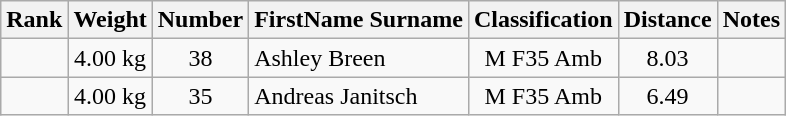<table class="wikitable sortable" style="text-align:center">
<tr>
<th>Rank</th>
<th>Weight</th>
<th>Number</th>
<th>FirstName Surname</th>
<th>Classification</th>
<th>Distance</th>
<th>Notes</th>
</tr>
<tr>
<td></td>
<td>4.00 kg</td>
<td>38</td>
<td style="text-align:left"> Ashley Breen</td>
<td>M F35 Amb</td>
<td>8.03</td>
<td></td>
</tr>
<tr>
<td></td>
<td>4.00 kg</td>
<td>35</td>
<td style="text-align:left"> Andreas Janitsch</td>
<td>M F35 Amb</td>
<td>6.49</td>
<td></td>
</tr>
</table>
